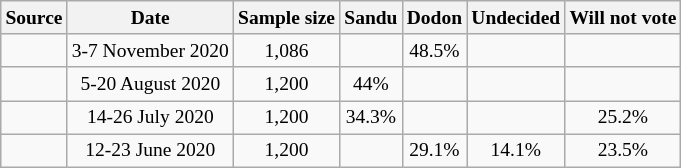<table class="wikitable" style="text-align:center; font-size:small;">
<tr>
<th>Source</th>
<th>Date</th>
<th>Sample size</th>
<th>Sandu<br></th>
<th>Dodon<br></th>
<th>Undecided</th>
<th>Will not vote</th>
</tr>
<tr>
<td></td>
<td>3-7 November 2020</td>
<td>1,086</td>
<td></td>
<td>48.5%</td>
<td></td>
<td></td>
</tr>
<tr>
<td></td>
<td>5-20 August 2020</td>
<td>1,200</td>
<td>44%</td>
<td></td>
<td></td>
<td></td>
</tr>
<tr>
<td></td>
<td>14-26 July 2020</td>
<td>1,200</td>
<td>34.3%</td>
<td></td>
<td></td>
<td>25.2%</td>
</tr>
<tr>
<td></td>
<td>12-23 June 2020</td>
<td>1,200</td>
<td></td>
<td>29.1%</td>
<td>14.1%</td>
<td>23.5%</td>
</tr>
</table>
